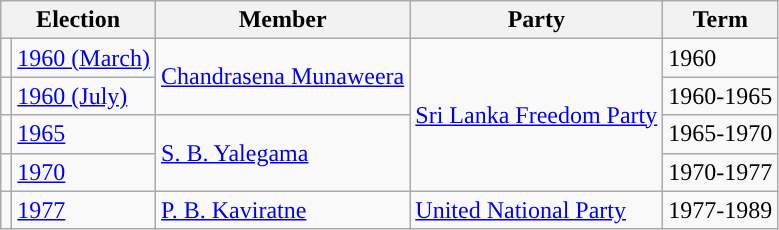<table class="wikitable">
<tr>
<th colspan="2">Election</th>
<th>Member</th>
<th>Party</th>
<th>Term</th>
</tr>
<tr>
<td style="background-color: "></td>
<td><a href='#'>1960 (March)</a></td>
<td rowspan=2><a href='#'>Chandrasena Munaweera</a></td>
<td rowspan=4><a href='#'>Sri Lanka Freedom Party</a></td>
<td>1960</td>
</tr>
<tr>
<td style="background-color: "></td>
<td><a href='#'>1960 (July)</a></td>
<td>1960-1965</td>
</tr>
<tr>
<td style="background-color: "></td>
<td><a href='#'>1965</a></td>
<td rowspan=2><a href='#'>S. B. Yalegama</a></td>
<td>1965-1970</td>
</tr>
<tr>
<td style="background-color: "></td>
<td><a href='#'>1970</a></td>
<td>1970-1977</td>
</tr>
<tr>
<td style="background-color: "></td>
<td><a href='#'>1977</a></td>
<td><a href='#'>P. B. Kaviratne</a></td>
<td><a href='#'>United National Party</a></td>
<td>1977-1989</td>
</tr>
</table>
